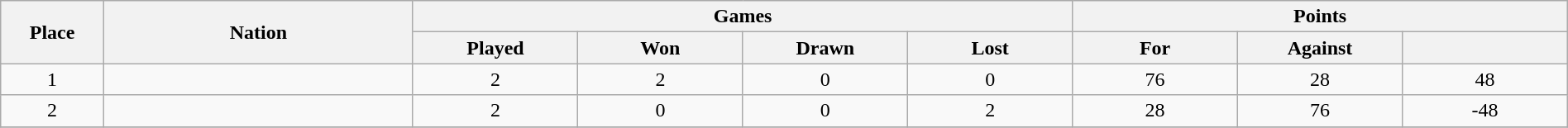<table class="wikitable" style="width:100%;text-align:center">
<tr>
<th rowspan="2" style="width:5%">Place</th>
<th rowspan="2" style="width:15%">Nation</th>
<th colspan="4" style="width:32%">Games</th>
<th colspan="3" style="width:18%">Points</th>
</tr>
<tr>
<th style="width:8%">Played</th>
<th style="width:8%">Won</th>
<th style="width:8%">Drawn</th>
<th style="width:8%">Lost</th>
<th style="width:8%">For</th>
<th style="width:8%">Against</th>
<th style="width:8%"></th>
</tr>
<tr align="center">
<td>1</td>
<td align="left"></td>
<td>2</td>
<td>2</td>
<td>0</td>
<td>0</td>
<td>76</td>
<td>28</td>
<td>48</td>
</tr>
<tr align="center">
<td>2</td>
<td align="left"></td>
<td>2</td>
<td>0</td>
<td>0</td>
<td>2</td>
<td>28</td>
<td>76</td>
<td>-48</td>
</tr>
<tr align="center">
</tr>
</table>
